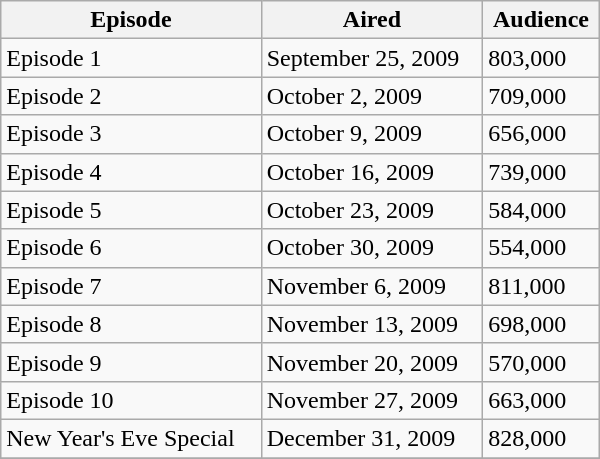<table class="wikitable" border="1" width ="400">
<tr>
<th>Episode</th>
<th>Aired</th>
<th>Audience</th>
</tr>
<tr>
<td>Episode 1</td>
<td>September 25, 2009</td>
<td>803,000</td>
</tr>
<tr>
<td>Episode 2</td>
<td>October 2, 2009</td>
<td>709,000</td>
</tr>
<tr>
<td>Episode 3</td>
<td>October 9, 2009</td>
<td>656,000</td>
</tr>
<tr>
<td>Episode 4</td>
<td>October 16, 2009</td>
<td>739,000</td>
</tr>
<tr>
<td>Episode 5</td>
<td>October 23, 2009</td>
<td>584,000</td>
</tr>
<tr>
<td>Episode 6</td>
<td>October 30, 2009</td>
<td>554,000</td>
</tr>
<tr>
<td>Episode 7</td>
<td>November 6, 2009</td>
<td>811,000</td>
</tr>
<tr>
<td>Episode 8</td>
<td>November 13, 2009</td>
<td>698,000</td>
</tr>
<tr>
<td>Episode 9</td>
<td>November 20, 2009</td>
<td>570,000</td>
</tr>
<tr>
<td>Episode 10</td>
<td>November 27, 2009</td>
<td>663,000</td>
</tr>
<tr>
<td>New Year's Eve Special</td>
<td>December 31, 2009</td>
<td>828,000</td>
</tr>
<tr>
</tr>
</table>
